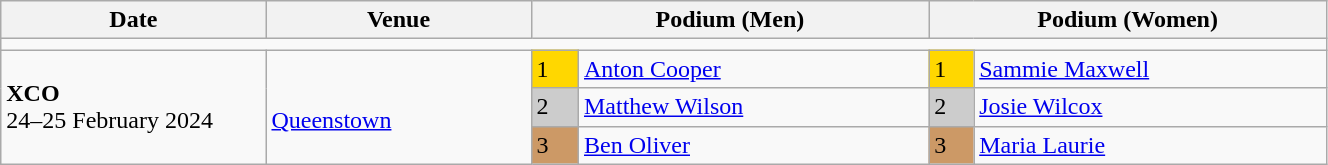<table class="wikitable" width=70%>
<tr>
<th>Date</th>
<th width=20%>Venue</th>
<th colspan=2 width=30%>Podium (Men)</th>
<th colspan=2 width=30%>Podium (Women)</th>
</tr>
<tr>
<td colspan=6></td>
</tr>
<tr>
<td rowspan=3><strong>XCO</strong> <br> 24–25 February 2024</td>
<td rowspan=3><br><a href='#'>Queenstown</a></td>
<td bgcolor=FFD700>1</td>
<td><a href='#'>Anton Cooper</a></td>
<td bgcolor=FFD700>1</td>
<td><a href='#'>Sammie Maxwell</a></td>
</tr>
<tr>
<td bgcolor=CCCCCC>2</td>
<td><a href='#'>Matthew Wilson</a></td>
<td bgcolor=CCCCCC>2</td>
<td><a href='#'>Josie Wilcox</a></td>
</tr>
<tr>
<td bgcolor=CC9966>3</td>
<td><a href='#'>Ben Oliver</a></td>
<td bgcolor=CC9966>3</td>
<td><a href='#'>Maria Laurie</a></td>
</tr>
</table>
